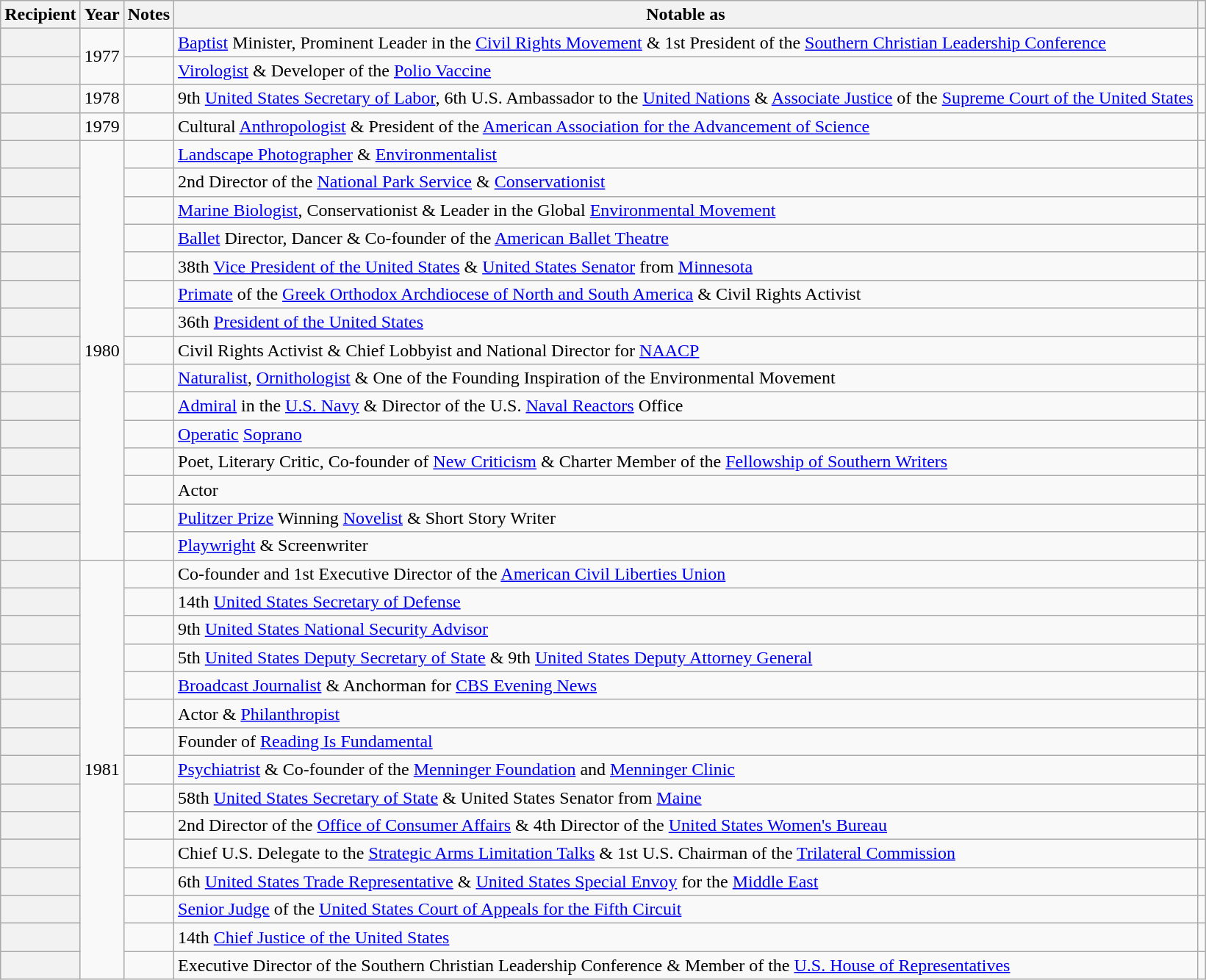<table class="wikitable sortable plainrowheaders">
<tr>
<th>Recipient</th>
<th>Year</th>
<th>Notes</th>
<th>Notable as</th>
<th class="unsortable"></th>
</tr>
<tr>
<th scope="row"></th>
<td rowspan="2">1977</td>
<td></td>
<td><a href='#'>Baptist</a> Minister, Prominent Leader in the <a href='#'>Civil Rights Movement</a> & 1st President of the <a href='#'>Southern Christian Leadership Conference</a></td>
<td></td>
</tr>
<tr>
<th scope="row"></th>
<td></td>
<td><a href='#'>Virologist</a> & Developer of the <a href='#'>Polio Vaccine</a></td>
<td></td>
</tr>
<tr>
<th scope="row"></th>
<td>1978</td>
<td></td>
<td>9th <a href='#'>United States Secretary of Labor</a>, 6th U.S. Ambassador to the <a href='#'>United Nations</a> & <a href='#'>Associate Justice</a> of the <a href='#'>Supreme Court of the United States</a></td>
<td></td>
</tr>
<tr>
<th scope="row"></th>
<td>1979</td>
<td></td>
<td>Cultural <a href='#'>Anthropologist</a> & President of the <a href='#'>American Association for the Advancement of Science</a></td>
<td></td>
</tr>
<tr>
<th scope="row"></th>
<td rowspan="15">1980</td>
<td></td>
<td><a href='#'>Landscape Photographer</a> & <a href='#'>Environmentalist</a></td>
<td></td>
</tr>
<tr>
<th scope="row"></th>
<td></td>
<td>2nd Director of the <a href='#'>National Park Service</a> & <a href='#'>Conservationist</a></td>
<td></td>
</tr>
<tr>
<th scope="row"></th>
<td></td>
<td><a href='#'>Marine Biologist</a>, Conservationist & Leader in the Global <a href='#'>Environmental Movement</a></td>
<td></td>
</tr>
<tr>
<th scope="row"></th>
<td></td>
<td><a href='#'>Ballet</a> Director, Dancer & Co-founder of the <a href='#'>American Ballet Theatre</a></td>
<td></td>
</tr>
<tr>
<th scope="row"></th>
<td></td>
<td>38th <a href='#'>Vice President of the United States</a> & <a href='#'>United States Senator</a> from <a href='#'>Minnesota</a></td>
<td></td>
</tr>
<tr>
<th scope="row"></th>
<td></td>
<td><a href='#'>Primate</a> of the <a href='#'>Greek Orthodox Archdiocese of North and South America</a> & Civil Rights Activist</td>
<td></td>
</tr>
<tr>
<th scope="row"></th>
<td></td>
<td>36th <a href='#'>President of the United States</a></td>
<td></td>
</tr>
<tr>
<th scope="row"></th>
<td></td>
<td>Civil Rights Activist & Chief Lobbyist and National Director for <a href='#'>NAACP</a></td>
<td></td>
</tr>
<tr>
<th scope="row"></th>
<td></td>
<td><a href='#'>Naturalist</a>, <a href='#'>Ornithologist</a> & One of the Founding Inspiration of the Environmental Movement</td>
<td></td>
</tr>
<tr>
<th scope="row"></th>
<td></td>
<td><a href='#'>Admiral</a> in the <a href='#'>U.S. Navy</a> & Director of the U.S. <a href='#'>Naval Reactors</a> Office</td>
<td></td>
</tr>
<tr>
<th scope="row"></th>
<td></td>
<td><a href='#'>Operatic</a> <a href='#'>Soprano</a></td>
<td></td>
</tr>
<tr>
<th scope="row"></th>
<td></td>
<td>Poet, Literary Critic, Co-founder of <a href='#'>New Criticism</a> & Charter Member of the <a href='#'>Fellowship of Southern Writers</a></td>
<td></td>
</tr>
<tr>
<th scope="row"></th>
<td></td>
<td>Actor</td>
<td></td>
</tr>
<tr>
<th scope="row"></th>
<td></td>
<td><a href='#'>Pulitzer Prize</a> Winning <a href='#'>Novelist</a> & Short Story Writer</td>
<td></td>
</tr>
<tr>
<th scope="row"></th>
<td></td>
<td><a href='#'>Playwright</a> & Screenwriter</td>
<td></td>
</tr>
<tr>
<th scope="row"></th>
<td rowspan="15">1981</td>
<td></td>
<td>Co-founder and 1st Executive Director of the <a href='#'>American Civil Liberties Union</a></td>
<td></td>
</tr>
<tr>
<th scope="row"></th>
<td></td>
<td>14th <a href='#'>United States Secretary of Defense</a></td>
<td></td>
</tr>
<tr>
<th scope="row"></th>
<td></td>
<td>9th <a href='#'>United States National Security Advisor</a></td>
<td></td>
</tr>
<tr>
<th scope="row"></th>
<td></td>
<td>5th <a href='#'>United States Deputy Secretary of State</a> & 9th <a href='#'>United States Deputy Attorney General</a></td>
<td></td>
</tr>
<tr>
<th scope="row"></th>
<td></td>
<td><a href='#'>Broadcast Journalist</a> & Anchorman for <a href='#'>CBS Evening News</a></td>
<td></td>
</tr>
<tr>
<th scope="row"></th>
<td></td>
<td>Actor & <a href='#'>Philanthropist</a></td>
<td></td>
</tr>
<tr>
<th scope="row"></th>
<td></td>
<td>Founder of <a href='#'>Reading Is Fundamental</a></td>
<td></td>
</tr>
<tr>
<th scope="row"></th>
<td></td>
<td><a href='#'>Psychiatrist</a> & Co-founder of the <a href='#'>Menninger Foundation</a> and <a href='#'>Menninger Clinic</a></td>
<td></td>
</tr>
<tr>
<th scope="row"></th>
<td></td>
<td>58th <a href='#'>United States Secretary of State</a> & United States Senator from <a href='#'>Maine</a></td>
<td></td>
</tr>
<tr>
<th scope="row"></th>
<td></td>
<td>2nd Director of the <a href='#'>Office of Consumer Affairs</a> & 4th Director of the <a href='#'>United States Women's Bureau</a></td>
<td></td>
</tr>
<tr>
<th scope="row"></th>
<td></td>
<td>Chief U.S. Delegate to the <a href='#'>Strategic Arms Limitation Talks</a> & 1st U.S. Chairman of the <a href='#'>Trilateral Commission</a></td>
<td></td>
</tr>
<tr>
<th scope="row"></th>
<td></td>
<td>6th <a href='#'>United States Trade Representative</a> & <a href='#'>United States Special Envoy</a> for the <a href='#'>Middle East</a></td>
<td></td>
</tr>
<tr>
<th scope="row"></th>
<td></td>
<td><a href='#'>Senior Judge</a> of the <a href='#'>United States Court of Appeals for the Fifth Circuit</a></td>
<td></td>
</tr>
<tr>
<th scope="row"></th>
<td></td>
<td>14th <a href='#'>Chief Justice of the United States</a></td>
<td></td>
</tr>
<tr>
<th scope="row"></th>
<td></td>
<td>Executive Director of the Southern Christian Leadership Conference & Member of the <a href='#'>U.S. House of Representatives</a></td>
<td></td>
</tr>
</table>
